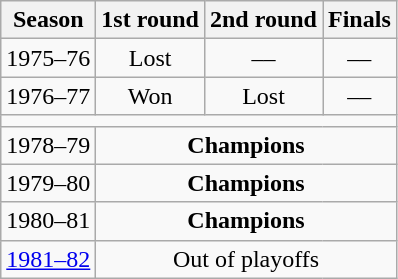<table class="wikitable" style="text-align:center">
<tr>
<th>Season</th>
<th>1st round</th>
<th>2nd round</th>
<th>Finals</th>
</tr>
<tr>
<td>1975–76</td>
<td>Lost</td>
<td>––</td>
<td>––</td>
</tr>
<tr>
<td>1976–77</td>
<td>Won</td>
<td>Lost</td>
<td>––</td>
</tr>
<tr>
<td colspan="9"></td>
</tr>
<tr ali>
<td>1978–79</td>
<td colspan="3"><strong>Champions</strong></td>
</tr>
<tr>
<td>1979–80</td>
<td colspan="3"><strong>Champions</strong></td>
</tr>
<tr>
<td>1980–81</td>
<td colspan="3"><strong>Champions</strong></td>
</tr>
<tr>
<td><a href='#'>1981–82</a></td>
<td colspan="3">Out of playoffs</td>
</tr>
</table>
